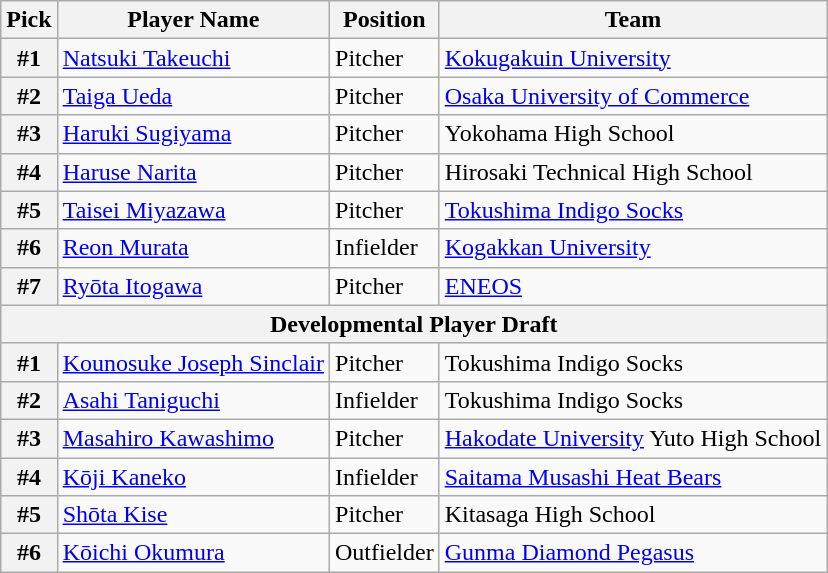<table class="wikitable">
<tr>
<th>Pick</th>
<th>Player Name</th>
<th>Position</th>
<th>Team</th>
</tr>
<tr>
<th>#1</th>
<td><a href='#'>Natsuki Takeuchi</a></td>
<td>Pitcher</td>
<td><a href='#'>Kokugakuin University</a></td>
</tr>
<tr>
<th>#2</th>
<td><a href='#'>Taiga Ueda</a></td>
<td>Pitcher</td>
<td><a href='#'>Osaka University of Commerce</a></td>
</tr>
<tr>
<th>#3</th>
<td><a href='#'>Haruki Sugiyama</a></td>
<td>Pitcher</td>
<td>Yokohama High School</td>
</tr>
<tr>
<th>#4</th>
<td><a href='#'>Haruse Narita</a></td>
<td>Pitcher</td>
<td>Hirosaki Technical High School</td>
</tr>
<tr>
<th>#5</th>
<td><a href='#'>Taisei Miyazawa</a></td>
<td>Pitcher</td>
<td><a href='#'>Tokushima Indigo Socks</a></td>
</tr>
<tr>
<th>#6</th>
<td><a href='#'>Reon Murata</a></td>
<td>Infielder</td>
<td><a href='#'>Kogakkan University</a></td>
</tr>
<tr>
<th>#7</th>
<td><a href='#'>Ryōta Itogawa</a></td>
<td>Pitcher</td>
<td><a href='#'>ENEOS</a></td>
</tr>
<tr>
<th colspan="5">Developmental Player Draft</th>
</tr>
<tr>
<th>#1</th>
<td><a href='#'>Kounosuke Joseph Sinclair</a></td>
<td>Pitcher</td>
<td>Tokushima Indigo Socks</td>
</tr>
<tr>
<th>#2</th>
<td><a href='#'>Asahi Taniguchi</a></td>
<td>Infielder</td>
<td>Tokushima Indigo Socks</td>
</tr>
<tr>
<th>#3</th>
<td><a href='#'>Masahiro Kawashimo</a></td>
<td>Pitcher</td>
<td><a href='#'>Hakodate University</a> Yuto High School</td>
</tr>
<tr>
<th>#4</th>
<td><a href='#'>Kōji Kaneko</a></td>
<td>Infielder</td>
<td><a href='#'>Saitama Musashi Heat Bears</a></td>
</tr>
<tr>
<th>#5</th>
<td><a href='#'>Shōta Kise</a></td>
<td>Pitcher</td>
<td>Kitasaga High School</td>
</tr>
<tr>
<th>#6</th>
<td><a href='#'>Kōichi Okumura</a></td>
<td>Outfielder</td>
<td><a href='#'>Gunma Diamond Pegasus</a></td>
</tr>
</table>
